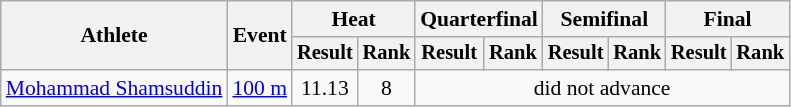<table class=wikitable style="font-size:90%">
<tr>
<th rowspan="2">Athlete</th>
<th rowspan="2">Event</th>
<th colspan="2">Heat</th>
<th colspan="2">Quarterfinal</th>
<th colspan="2">Semifinal</th>
<th colspan="2">Final</th>
</tr>
<tr style="font-size:95%">
<th>Result</th>
<th>Rank</th>
<th>Result</th>
<th>Rank</th>
<th>Result</th>
<th>Rank</th>
<th>Result</th>
<th>Rank</th>
</tr>
<tr align=center>
<td align=left><a href='#'>Mohammad Shamsuddin</a></td>
<td align=left><a href='#'>100 m</a></td>
<td>11.13</td>
<td>8</td>
<td colspan=6>did not advance</td>
</tr>
</table>
